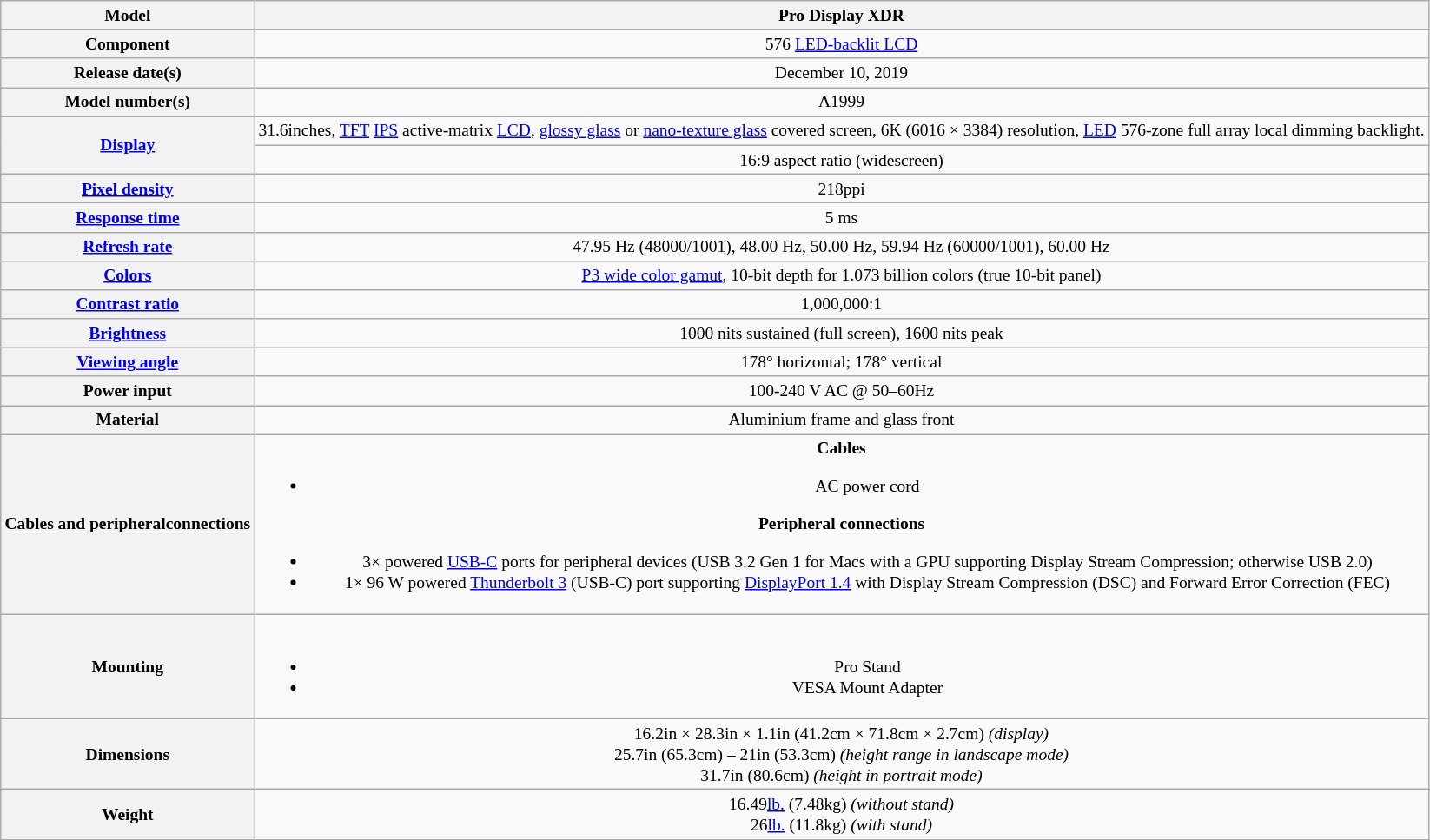<table class="wikitable mw-collapsible" style="font-size:small; text-align:center">
<tr>
<th>Model</th>
<th>Pro Display XDR</th>
</tr>
<tr>
<th><strong>Component</strong></th>
<td>576 <a href='#'>LED-backlit LCD</a></td>
</tr>
<tr>
<th><strong>Release date(s)</strong></th>
<td>December 10, 2019</td>
</tr>
<tr>
<th><strong>Model number(s)</strong></th>
<td>A1999</td>
</tr>
<tr>
<th rowspan="2"><strong><a href='#'>Display</a></strong></th>
<td>31.6inches, <a href='#'>TFT</a> <a href='#'>IPS</a> active-matrix <a href='#'>LCD</a>, <a href='#'>glossy glass</a> or <a href='#'>nano-texture glass</a> covered screen, 6K (6016 × 3384) resolution, <a href='#'>LED</a> 576-zone full array local dimming backlight.</td>
</tr>
<tr>
<td>16:9 aspect ratio (widescreen)</td>
</tr>
<tr>
<th><strong><a href='#'>Pixel density</a></strong></th>
<td>218ppi</td>
</tr>
<tr>
<th><strong><a href='#'>Response time</a></strong></th>
<td>5 ms</td>
</tr>
<tr>
<th><strong><a href='#'>Refresh rate</a></strong></th>
<td>47.95 Hz (48000/1001), 48.00 Hz, 50.00 Hz, 59.94 Hz (60000/1001), 60.00 Hz</td>
</tr>
<tr>
<th><strong><a href='#'>Colors</a></strong></th>
<td><a href='#'>P3 wide color gamut</a>, 10-bit depth for 1.073 billion colors (true 10-bit panel)</td>
</tr>
<tr>
<th><strong><a href='#'>Contrast ratio</a></strong></th>
<td>1,000,000:1</td>
</tr>
<tr>
<th><strong><a href='#'>Brightness</a></strong></th>
<td>1000 nits sustained (full screen), 1600 nits peak</td>
</tr>
<tr>
<th><strong><a href='#'>Viewing angle</a></strong></th>
<td>178° horizontal; 178° vertical</td>
</tr>
<tr>
<th><strong>Power input</strong></th>
<td>100-240 V AC @ 50–60Hz</td>
</tr>
<tr>
<th><strong>Material</strong></th>
<td>Aluminium frame and glass front</td>
</tr>
<tr>
<th><strong>Cables and peripheral</strong><strong>connections</strong></th>
<td><strong>Cables</strong><br><ul><li>AC power cord</li></ul><strong>Peripheral connections</strong><ul><li>3× powered <a href='#'>USB-C</a> ports for peripheral devices (USB 3.2 Gen 1 for Macs with a GPU supporting Display Stream Compression; otherwise USB 2.0)</li><li>1× 96 W powered <a href='#'>Thunderbolt 3</a> (USB-C) port supporting <a href='#'>DisplayPort 1.4</a> with Display Stream Compression (DSC) and Forward Error Correction (FEC)</li></ul></td>
</tr>
<tr>
<th><strong>Mounting</strong></th>
<td><br><ul><li>Pro Stand</li><li>VESA Mount Adapter</li></ul></td>
</tr>
<tr>
<th><strong>Dimensions</strong></th>
<td>16.2in × 28.3in × 1.1in (41.2cm × 71.8cm × 2.7cm) <em>(display)</em><br>25.7in (65.3cm) – 21in (53.3cm) <em>(height range in landscape mode)</em><br>31.7in (80.6cm) <em>(height in portrait mode)</em></td>
</tr>
<tr>
<th><strong>Weight</strong></th>
<td>16.49<a href='#'>lb.</a> (7.48kg) <em>(without stand)</em><br>26<a href='#'>lb.</a> (11.8kg) <em>(with stand)</em></td>
</tr>
</table>
